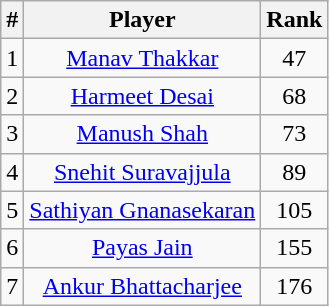<table class="wikitable sortable" style="text-align:center;">
<tr>
<th>#</th>
<th>Player</th>
<th>Rank</th>
</tr>
<tr>
<td>1</td>
<td><a href='#'>Manav Thakkar</a></td>
<td>47</td>
</tr>
<tr>
<td>2</td>
<td><a href='#'>Harmeet Desai</a></td>
<td>68</td>
</tr>
<tr>
<td>3</td>
<td><a href='#'>Manush Shah</a></td>
<td>73</td>
</tr>
<tr>
<td>4</td>
<td><a href='#'>Snehit Suravajjula</a></td>
<td>89</td>
</tr>
<tr>
<td>5</td>
<td><a href='#'>Sathiyan Gnanasekaran</a></td>
<td>105</td>
</tr>
<tr>
<td>6</td>
<td><a href='#'>Payas Jain</a></td>
<td>155</td>
</tr>
<tr>
<td>7</td>
<td><a href='#'>Ankur Bhattacharjee</a></td>
<td>176</td>
</tr>
</table>
